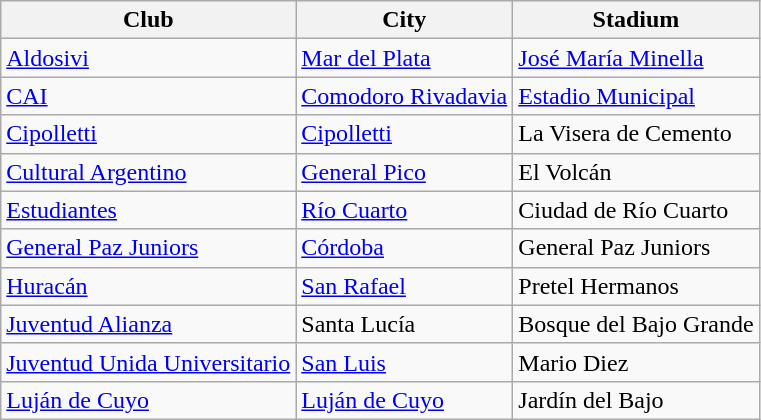<table class="wikitable sortable">
<tr>
<th>Club</th>
<th>City</th>
<th>Stadium</th>
</tr>
<tr>
<td> <a href='#'>Aldosivi</a></td>
<td><a href='#'>Mar del Plata</a></td>
<td><a href='#'>José María Minella</a></td>
</tr>
<tr>
<td> <a href='#'>CAI</a></td>
<td><a href='#'>Comodoro Rivadavia</a></td>
<td><a href='#'>Estadio Municipal</a></td>
</tr>
<tr>
<td> <a href='#'>Cipolletti</a></td>
<td><a href='#'>Cipolletti</a></td>
<td>La Visera de Cemento</td>
</tr>
<tr>
<td> <a href='#'>Cultural Argentino</a></td>
<td><a href='#'>General Pico</a></td>
<td>El Volcán</td>
</tr>
<tr>
<td> <a href='#'>Estudiantes</a></td>
<td><a href='#'>Río Cuarto</a></td>
<td>Ciudad de Río Cuarto</td>
</tr>
<tr>
<td> <a href='#'>General Paz Juniors</a></td>
<td><a href='#'>Córdoba</a></td>
<td>General Paz Juniors</td>
</tr>
<tr>
<td> <a href='#'>Huracán</a></td>
<td><a href='#'>San Rafael</a></td>
<td>Pretel Hermanos</td>
</tr>
<tr>
<td> <a href='#'>Juventud Alianza</a></td>
<td>Santa Lucía</td>
<td>Bosque del Bajo Grande</td>
</tr>
<tr>
<td> <a href='#'>Juventud Unida Universitario</a></td>
<td><a href='#'>San Luis</a></td>
<td>Mario Diez</td>
</tr>
<tr>
<td> <a href='#'>Luján de Cuyo</a></td>
<td><a href='#'>Luján de Cuyo</a></td>
<td>Jardín del Bajo</td>
</tr>
</table>
